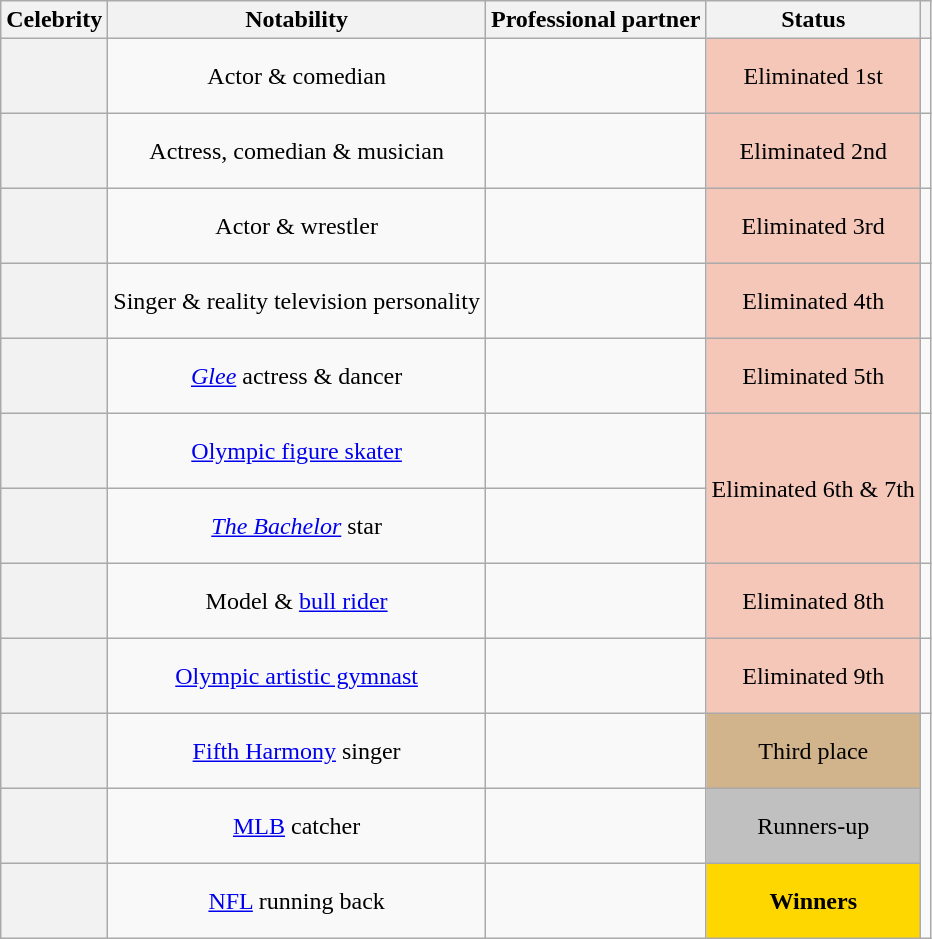<table class="wikitable sortable" style="text-align:center;">
<tr>
<th scope="col">Celebrity</th>
<th scope="col" class="unsortable">Notability</th>
<th scope="col">Professional partner</th>
<th scope="col">Status</th>
<th scope="col" class="unsortable"></th>
</tr>
<tr style="height:50px">
<th scope="row"></th>
<td>Actor & comedian</td>
<td></td>
<td style="background:#f4c7b8;">Eliminated 1st<br></td>
<td></td>
</tr>
<tr style="height:50px">
<th scope="row"></th>
<td>Actress, comedian & musician</td>
<td></td>
<td style="background:#f4c7b8;">Eliminated 2nd<br></td>
<td></td>
</tr>
<tr style="height:50px">
<th scope="row"></th>
<td>Actor & wrestler</td>
<td></td>
<td style="background:#f4c7b8;">Eliminated 3rd<br></td>
<td></td>
</tr>
<tr style="height:50px">
<th scope="row"></th>
<td>Singer & reality television personality</td>
<td></td>
<td style="background:#f4c7b8;">Eliminated 4th<br></td>
<td></td>
</tr>
<tr style="height:50px">
<th scope="row"></th>
<td><em><a href='#'>Glee</a></em> actress & dancer</td>
<td><br><em></em></td>
<td style="background:#f4c7b8;">Eliminated 5th<br></td>
<td></td>
</tr>
<tr style="height:50px">
<th scope="row"></th>
<td><a href='#'>Olympic figure skater</a></td>
<td></td>
<td style="background:#f4c7b8;" rowspan=2>Eliminated 6th & 7th<br></td>
<td rowspan=2></td>
</tr>
<tr style="height:50px">
<th scope="row"></th>
<td><em><a href='#'>The Bachelor</a></em> star</td>
<td></td>
</tr>
<tr style="height:50px">
<th scope="row"></th>
<td>Model & <a href='#'>bull rider</a></td>
<td></td>
<td style="background:#f4c7b8;">Eliminated 8th<br></td>
<td></td>
</tr>
<tr style="height:50px">
<th scope="row"></th>
<td><a href='#'>Olympic artistic gymnast</a></td>
<td></td>
<td style="background:#f4c7b8;">Eliminated 9th<br></td>
<td></td>
</tr>
<tr style="height:50px">
<th scope="row"></th>
<td><a href='#'>Fifth Harmony</a> singer</td>
<td></td>
<td style="background:tan;">Third place<br></td>
<td rowspan=3></td>
</tr>
<tr style="height:50px">
<th scope="row"></th>
<td><a href='#'>MLB</a> catcher</td>
<td></td>
<td style="background:silver;">Runners-up<br></td>
</tr>
<tr style="height:50px">
<th scope="row"></th>
<td><a href='#'>NFL</a> running back</td>
<td></td>
<td style="background:gold;"><strong>Winners</strong><br></td>
</tr>
</table>
